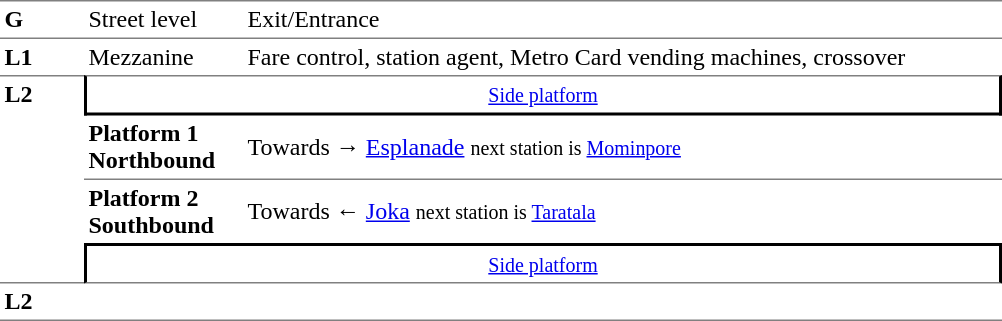<table cellpadding="3" cellspacing="0" border="0">
<tr>
<td valign="top" width="50" style="border-bottom:solid 1px gray;border-top:solid 1px gray;"><strong>G</strong></td>
<td valign="top" width="100" style="border-top:solid 1px gray;border-bottom:solid 1px gray;">Street level</td>
<td valign="top" width="500" style="border-top:solid 1px gray;border-bottom:solid 1px gray;">Exit/Entrance</td>
</tr>
<tr>
<td valign="top"><strong>L1</strong></td>
<td valign="top">Mezzanine</td>
<td valign="top">Fare control, station agent, Metro Card vending machines, crossover</td>
</tr>
<tr>
<td rowspan="4" valign="top" width="50" style="border-top:solid 1px gray;border-bottom:solid 1px gray;"><strong>L2</strong></td>
<td colspan="2" style="border-top:solid 1px gray;border-right:solid 2px black;border-left:solid 2px black;border-bottom:solid 2px black;text-align:center;"><small><a href='#'>Side platform</a></small></td>
</tr>
<tr>
<td width="100" style="border-bottom:solid 1px gray;"><span><strong>Platform 1</strong><br><strong>Northbound</strong></span></td>
<td width="500" style="border-bottom:solid 1px gray;">Towards → <a href='#'>Esplanade</a> <small>next station is <a href='#'>Mominpore</a></small></td>
</tr>
<tr>
<td><span><strong>Platform 2</strong><br><strong>Southbound</strong></span></td>
<td>Towards ← <a href='#'>Joka</a> <small>next station is <a href='#'>Taratala</a></small></td>
</tr>
<tr>
<td colspan="2" align="center" style="border-top:solid 2px black;border-right:solid 2px black;border-left:solid 2px black;border-bottom:solid 1px gray;"><small><a href='#'>Side platform</a></small></td>
</tr>
<tr>
<td rowspan="2" valign="top" width="50" style="border-bottom:solid 1px gray;"><strong>L2</strong></td>
<td width="100" style="border-bottom:solid 1px gray;"></td>
<td width="500" style="border-bottom:solid 1px gray;"></td>
</tr>
<tr>
</tr>
</table>
